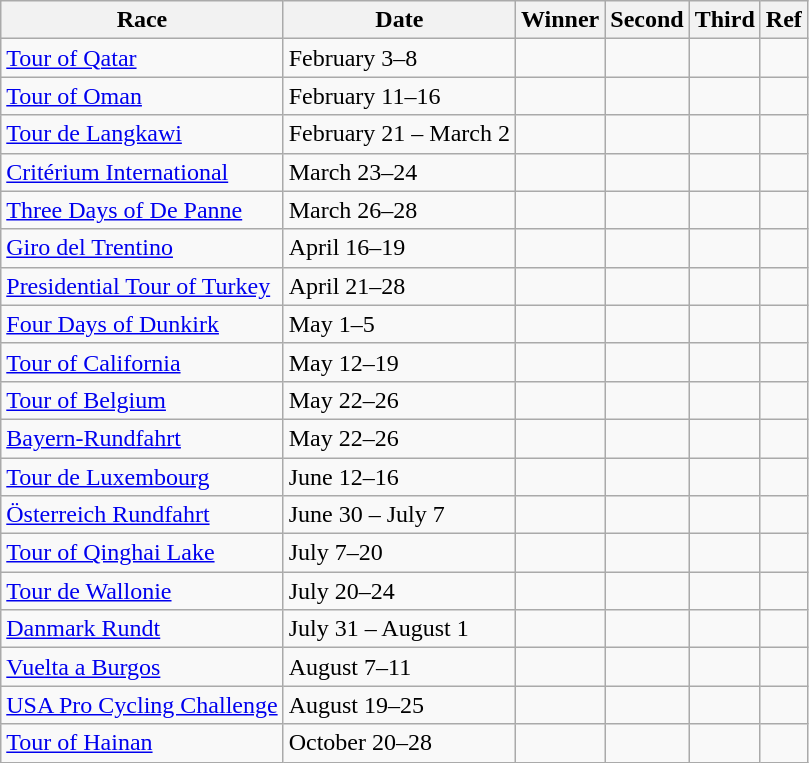<table class="wikitable">
<tr>
<th>Race</th>
<th>Date</th>
<th>Winner</th>
<th>Second</th>
<th>Third</th>
<th>Ref</th>
</tr>
<tr>
<td> <a href='#'>Tour of Qatar</a></td>
<td>February 3–8</td>
<td></td>
<td></td>
<td></td>
<td align=center></td>
</tr>
<tr>
<td> <a href='#'>Tour of Oman</a></td>
<td>February 11–16</td>
<td></td>
<td></td>
<td></td>
<td align=center></td>
</tr>
<tr>
<td> <a href='#'>Tour de Langkawi</a></td>
<td>February 21 – March 2</td>
<td></td>
<td></td>
<td></td>
<td align=center></td>
</tr>
<tr>
<td> <a href='#'>Critérium International</a></td>
<td>March 23–24</td>
<td></td>
<td></td>
<td></td>
<td align=center></td>
</tr>
<tr>
<td> <a href='#'>Three Days of De Panne</a></td>
<td>March 26–28</td>
<td></td>
<td></td>
<td></td>
<td align=center></td>
</tr>
<tr>
<td> <a href='#'>Giro del Trentino</a></td>
<td>April 16–19</td>
<td></td>
<td></td>
<td></td>
<td align=center></td>
</tr>
<tr>
<td> <a href='#'>Presidential Tour of Turkey</a></td>
<td>April 21–28</td>
<td></td>
<td></td>
<td></td>
<td align=center></td>
</tr>
<tr>
<td> <a href='#'>Four Days of Dunkirk</a></td>
<td>May 1–5</td>
<td></td>
<td></td>
<td></td>
<td></td>
</tr>
<tr>
<td> <a href='#'>Tour of California</a></td>
<td>May 12–19</td>
<td></td>
<td></td>
<td></td>
<td></td>
</tr>
<tr>
<td> <a href='#'>Tour of Belgium</a></td>
<td>May 22–26</td>
<td></td>
<td></td>
<td></td>
<td></td>
</tr>
<tr>
<td> <a href='#'>Bayern-Rundfahrt</a></td>
<td>May 22–26</td>
<td></td>
<td></td>
<td></td>
<td></td>
</tr>
<tr>
<td> <a href='#'>Tour de Luxembourg</a></td>
<td>June 12–16</td>
<td></td>
<td></td>
<td></td>
<td align=center></td>
</tr>
<tr>
<td> <a href='#'>Österreich Rundfahrt</a></td>
<td>June 30 – July 7</td>
<td></td>
<td></td>
<td></td>
<td align=center></td>
</tr>
<tr>
<td> <a href='#'>Tour of Qinghai Lake</a></td>
<td>July 7–20</td>
<td></td>
<td></td>
<td></td>
<td align=center></td>
</tr>
<tr>
<td> <a href='#'>Tour de Wallonie</a></td>
<td>July 20–24</td>
<td></td>
<td></td>
<td></td>
<td align=center></td>
</tr>
<tr>
<td> <a href='#'>Danmark Rundt</a></td>
<td>July 31 – August 1</td>
<td></td>
<td></td>
<td></td>
<td></td>
</tr>
<tr>
<td> <a href='#'>Vuelta a Burgos</a></td>
<td>August 7–11</td>
<td></td>
<td></td>
<td></td>
<td></td>
</tr>
<tr>
<td> <a href='#'>USA Pro Cycling Challenge</a></td>
<td>August 19–25</td>
<td></td>
<td></td>
<td></td>
<td></td>
</tr>
<tr>
<td> <a href='#'>Tour of Hainan</a></td>
<td>October 20–28</td>
<td></td>
<td></td>
<td></td>
<td></td>
</tr>
</table>
